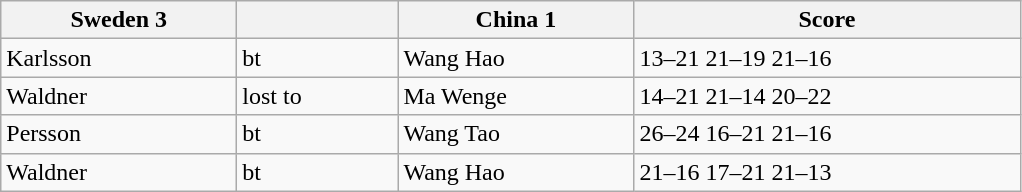<table class="wikitable">
<tr>
<th width=150> Sweden 3</th>
<th width=100></th>
<th width=150> China 1</th>
<th width=250>Score</th>
</tr>
<tr>
<td>Karlsson</td>
<td>bt</td>
<td>Wang Hao</td>
<td>13–21 21–19 21–16</td>
</tr>
<tr>
<td>Waldner</td>
<td>lost to</td>
<td>Ma Wenge</td>
<td>14–21 21–14 20–22</td>
</tr>
<tr>
<td>Persson</td>
<td>bt</td>
<td>Wang Tao</td>
<td>26–24 16–21 21–16</td>
</tr>
<tr>
<td>Waldner</td>
<td>bt</td>
<td>Wang Hao</td>
<td>21–16 17–21 21–13</td>
</tr>
</table>
